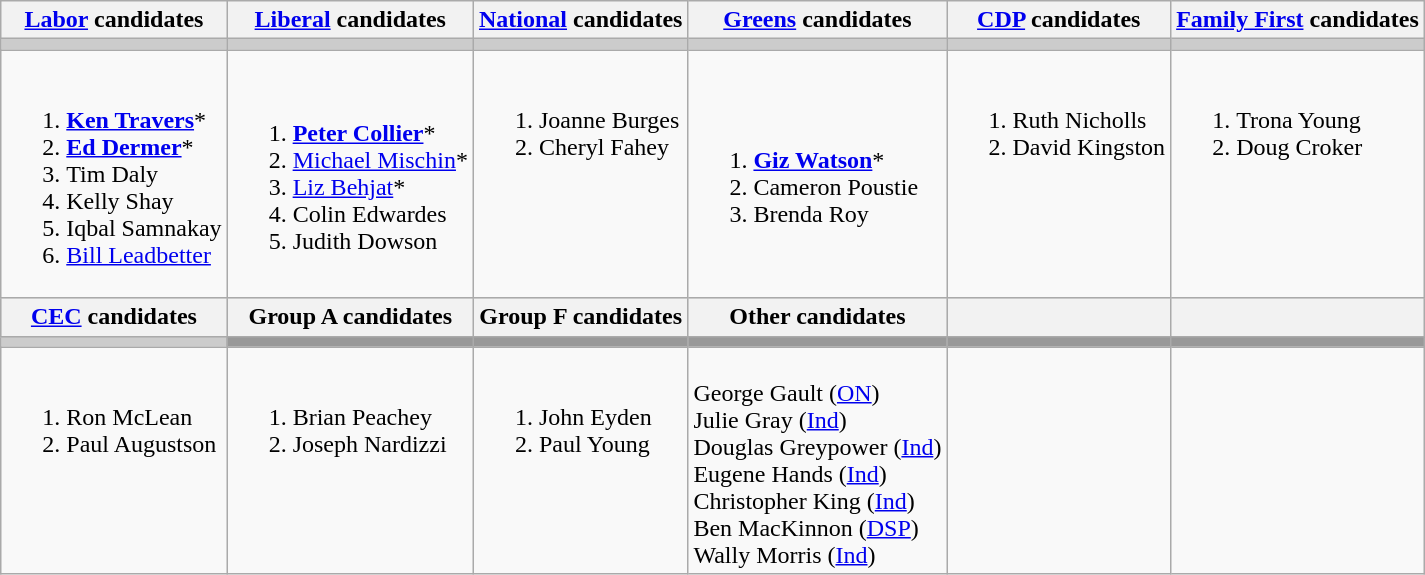<table class="wikitable">
<tr>
<th><a href='#'>Labor</a> candidates</th>
<th><a href='#'>Liberal</a> candidates</th>
<th><a href='#'>National</a> candidates</th>
<th><a href='#'>Greens</a> candidates</th>
<th><a href='#'>CDP</a> candidates</th>
<th><a href='#'>Family First</a> candidates</th>
</tr>
<tr bgcolor="#cccccc">
<td></td>
<td></td>
<td></td>
<td></td>
<td></td>
<td></td>
</tr>
<tr>
<td><br><ol><li><strong><a href='#'>Ken Travers</a></strong>*</li><li><strong><a href='#'>Ed Dermer</a></strong>*</li><li>Tim Daly</li><li>Kelly Shay</li><li>Iqbal Samnakay</li><li><a href='#'>Bill Leadbetter</a></li></ol></td>
<td><br><ol><li><strong><a href='#'>Peter Collier</a></strong>*</li><li><a href='#'>Michael Mischin</a>*</li><li><a href='#'>Liz Behjat</a>*</li><li>Colin Edwardes</li><li>Judith Dowson</li></ol></td>
<td valign=top><br><ol><li>Joanne Burges</li><li>Cheryl Fahey</li></ol></td>
<td><br><ol><li><strong><a href='#'>Giz Watson</a></strong>*</li><li>Cameron Poustie</li><li>Brenda Roy</li></ol></td>
<td valign=top><br><ol><li>Ruth Nicholls</li><li>David Kingston</li></ol></td>
<td valign=top><br><ol><li>Trona Young</li><li>Doug Croker</li></ol></td>
</tr>
<tr bgcolor="#cccccc">
<th><a href='#'>CEC</a> candidates</th>
<th>Group A candidates</th>
<th>Group F candidates</th>
<th>Other candidates</th>
<th></th>
<th></th>
</tr>
<tr bgcolor="#cccccc">
<td></td>
<td bgcolor="#999999"></td>
<td bgcolor="#999999"></td>
<td bgcolor="#999999"></td>
<td bgcolor="#999999"></td>
<td bgcolor="#999999"></td>
</tr>
<tr>
<td valign=top><br><ol><li>Ron McLean</li><li>Paul Augustson</li></ol></td>
<td valign=top><br><ol><li>Brian Peachey</li><li>Joseph Nardizzi</li></ol></td>
<td valign=top><br><ol><li>John Eyden</li><li>Paul Young</li></ol></td>
<td valign=top><br>George Gault (<a href='#'>ON</a>) <br>
Julie Gray (<a href='#'>Ind</a>) <br>
Douglas Greypower (<a href='#'>Ind</a>) <br>
Eugene Hands (<a href='#'>Ind</a>) <br>
Christopher King (<a href='#'>Ind</a>) <br>
Ben MacKinnon (<a href='#'>DSP</a>) <br>
Wally Morris (<a href='#'>Ind</a>)</td>
<td valign=top></td>
<td valign=top></td>
</tr>
</table>
